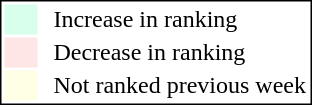<table style="border:1px solid black; float:right;">
<tr>
<td style="background:#D8FFEB; width:20px;"></td>
<td> </td>
<td>Increase in ranking</td>
</tr>
<tr>
<td style="background:#FFE6E6; width:20px;"></td>
<td> </td>
<td>Decrease in ranking</td>
</tr>
<tr>
<td style="background:#FFFFE6; width:20px;"></td>
<td> </td>
<td>Not ranked previous week</td>
</tr>
</table>
